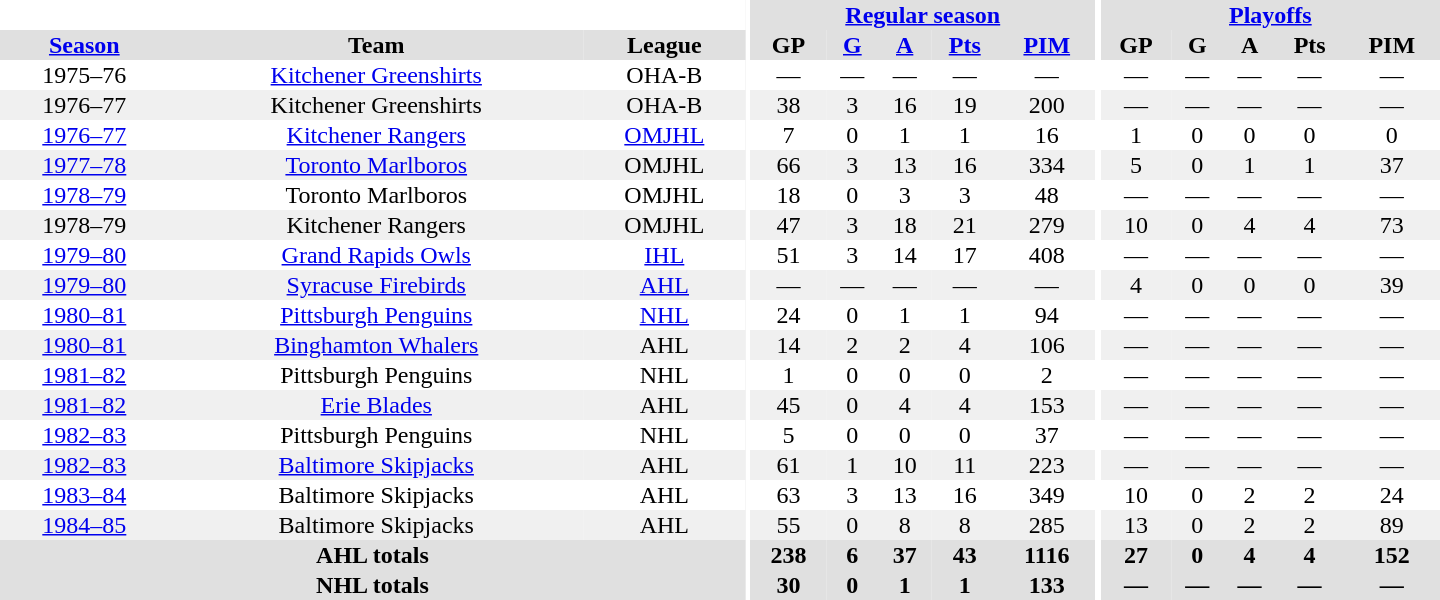<table border="0" cellpadding="1" cellspacing="0" style="text-align:center; width:60em">
<tr bgcolor="#e0e0e0">
<th colspan="3" bgcolor="#ffffff"></th>
<th rowspan="100" bgcolor="#ffffff"></th>
<th colspan="5"><a href='#'>Regular season</a></th>
<th rowspan="100" bgcolor="#ffffff"></th>
<th colspan="5"><a href='#'>Playoffs</a></th>
</tr>
<tr bgcolor="#e0e0e0">
<th><a href='#'>Season</a></th>
<th>Team</th>
<th>League</th>
<th>GP</th>
<th><a href='#'>G</a></th>
<th><a href='#'>A</a></th>
<th><a href='#'>Pts</a></th>
<th><a href='#'>PIM</a></th>
<th>GP</th>
<th>G</th>
<th>A</th>
<th>Pts</th>
<th>PIM</th>
</tr>
<tr>
<td>1975–76</td>
<td><a href='#'>Kitchener Greenshirts</a></td>
<td>OHA-B</td>
<td>—</td>
<td>—</td>
<td>—</td>
<td>—</td>
<td>—</td>
<td>—</td>
<td>—</td>
<td>—</td>
<td>—</td>
<td>—</td>
</tr>
<tr bgcolor="#f0f0f0">
<td>1976–77</td>
<td>Kitchener Greenshirts</td>
<td>OHA-B</td>
<td>38</td>
<td>3</td>
<td>16</td>
<td>19</td>
<td>200</td>
<td>—</td>
<td>—</td>
<td>—</td>
<td>—</td>
<td>—</td>
</tr>
<tr>
<td><a href='#'>1976–77</a></td>
<td><a href='#'>Kitchener Rangers</a></td>
<td><a href='#'>OMJHL</a></td>
<td>7</td>
<td>0</td>
<td>1</td>
<td>1</td>
<td>16</td>
<td>1</td>
<td>0</td>
<td>0</td>
<td>0</td>
<td>0</td>
</tr>
<tr bgcolor="#f0f0f0">
<td><a href='#'>1977–78</a></td>
<td><a href='#'>Toronto Marlboros</a></td>
<td>OMJHL</td>
<td>66</td>
<td>3</td>
<td>13</td>
<td>16</td>
<td>334</td>
<td>5</td>
<td>0</td>
<td>1</td>
<td>1</td>
<td>37</td>
</tr>
<tr>
<td><a href='#'>1978–79</a></td>
<td>Toronto Marlboros</td>
<td>OMJHL</td>
<td>18</td>
<td>0</td>
<td>3</td>
<td>3</td>
<td>48</td>
<td>—</td>
<td>—</td>
<td>—</td>
<td>—</td>
<td>—</td>
</tr>
<tr bgcolor="#f0f0f0">
<td>1978–79</td>
<td>Kitchener Rangers</td>
<td>OMJHL</td>
<td>47</td>
<td>3</td>
<td>18</td>
<td>21</td>
<td>279</td>
<td>10</td>
<td>0</td>
<td>4</td>
<td>4</td>
<td>73</td>
</tr>
<tr>
<td><a href='#'>1979–80</a></td>
<td><a href='#'>Grand Rapids Owls</a></td>
<td><a href='#'>IHL</a></td>
<td>51</td>
<td>3</td>
<td>14</td>
<td>17</td>
<td>408</td>
<td>—</td>
<td>—</td>
<td>—</td>
<td>—</td>
<td>—</td>
</tr>
<tr bgcolor="#f0f0f0">
<td><a href='#'>1979–80</a></td>
<td><a href='#'>Syracuse Firebirds</a></td>
<td><a href='#'>AHL</a></td>
<td>—</td>
<td>—</td>
<td>—</td>
<td>—</td>
<td>—</td>
<td>4</td>
<td>0</td>
<td>0</td>
<td>0</td>
<td>39</td>
</tr>
<tr>
<td><a href='#'>1980–81</a></td>
<td><a href='#'>Pittsburgh Penguins</a></td>
<td><a href='#'>NHL</a></td>
<td>24</td>
<td>0</td>
<td>1</td>
<td>1</td>
<td>94</td>
<td>—</td>
<td>—</td>
<td>—</td>
<td>—</td>
<td>—</td>
</tr>
<tr bgcolor="#f0f0f0">
<td><a href='#'>1980–81</a></td>
<td><a href='#'>Binghamton Whalers</a></td>
<td>AHL</td>
<td>14</td>
<td>2</td>
<td>2</td>
<td>4</td>
<td>106</td>
<td>—</td>
<td>—</td>
<td>—</td>
<td>—</td>
<td>—</td>
</tr>
<tr>
<td><a href='#'>1981–82</a></td>
<td>Pittsburgh Penguins</td>
<td>NHL</td>
<td>1</td>
<td>0</td>
<td>0</td>
<td>0</td>
<td>2</td>
<td>—</td>
<td>—</td>
<td>—</td>
<td>—</td>
<td>—</td>
</tr>
<tr bgcolor="#f0f0f0">
<td><a href='#'>1981–82</a></td>
<td><a href='#'>Erie Blades</a></td>
<td>AHL</td>
<td>45</td>
<td>0</td>
<td>4</td>
<td>4</td>
<td>153</td>
<td>—</td>
<td>—</td>
<td>—</td>
<td>—</td>
<td>—</td>
</tr>
<tr>
<td><a href='#'>1982–83</a></td>
<td>Pittsburgh Penguins</td>
<td>NHL</td>
<td>5</td>
<td>0</td>
<td>0</td>
<td>0</td>
<td>37</td>
<td>—</td>
<td>—</td>
<td>—</td>
<td>—</td>
<td>—</td>
</tr>
<tr bgcolor="#f0f0f0">
<td><a href='#'>1982–83</a></td>
<td><a href='#'>Baltimore Skipjacks</a></td>
<td>AHL</td>
<td>61</td>
<td>1</td>
<td>10</td>
<td>11</td>
<td>223</td>
<td>—</td>
<td>—</td>
<td>—</td>
<td>—</td>
<td>—</td>
</tr>
<tr>
<td><a href='#'>1983–84</a></td>
<td>Baltimore Skipjacks</td>
<td>AHL</td>
<td>63</td>
<td>3</td>
<td>13</td>
<td>16</td>
<td>349</td>
<td>10</td>
<td>0</td>
<td>2</td>
<td>2</td>
<td>24</td>
</tr>
<tr bgcolor="#f0f0f0">
<td><a href='#'>1984–85</a></td>
<td>Baltimore Skipjacks</td>
<td>AHL</td>
<td>55</td>
<td>0</td>
<td>8</td>
<td>8</td>
<td>285</td>
<td>13</td>
<td>0</td>
<td>2</td>
<td>2</td>
<td>89</td>
</tr>
<tr bgcolor="#e0e0e0">
<th colspan="3">AHL totals</th>
<th>238</th>
<th>6</th>
<th>37</th>
<th>43</th>
<th>1116</th>
<th>27</th>
<th>0</th>
<th>4</th>
<th>4</th>
<th>152</th>
</tr>
<tr bgcolor="#e0e0e0">
<th colspan="3">NHL totals</th>
<th>30</th>
<th>0</th>
<th>1</th>
<th>1</th>
<th>133</th>
<th>—</th>
<th>—</th>
<th>—</th>
<th>—</th>
<th>—</th>
</tr>
</table>
